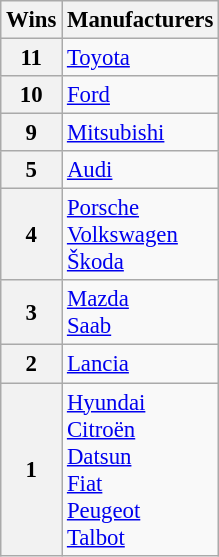<table class="wikitable" style="font-size: 95%;">
<tr>
<th>Wins</th>
<th>Manufacturers</th>
</tr>
<tr>
<th>11</th>
<td> <a href='#'>Toyota</a></td>
</tr>
<tr>
<th>10</th>
<td> <a href='#'>Ford</a></td>
</tr>
<tr>
<th>9</th>
<td> <a href='#'>Mitsubishi</a></td>
</tr>
<tr>
<th>5</th>
<td> <a href='#'>Audi</a></td>
</tr>
<tr>
<th>4</th>
<td> <a href='#'>Porsche</a><br> <a href='#'>Volkswagen</a><br> <a href='#'>Škoda</a></td>
</tr>
<tr>
<th>3</th>
<td> <a href='#'>Mazda</a> <br>  <a href='#'>Saab</a></td>
</tr>
<tr>
<th>2</th>
<td> <a href='#'>Lancia</a></td>
</tr>
<tr>
<th>1</th>
<td> <a href='#'>Hyundai</a> <br>  <a href='#'>Citroën</a> <br>  <a href='#'>Datsun</a> <br>  <a href='#'>Fiat</a> <br>  <a href='#'>Peugeot</a> <br>  <a href='#'>Talbot</a></td>
</tr>
</table>
